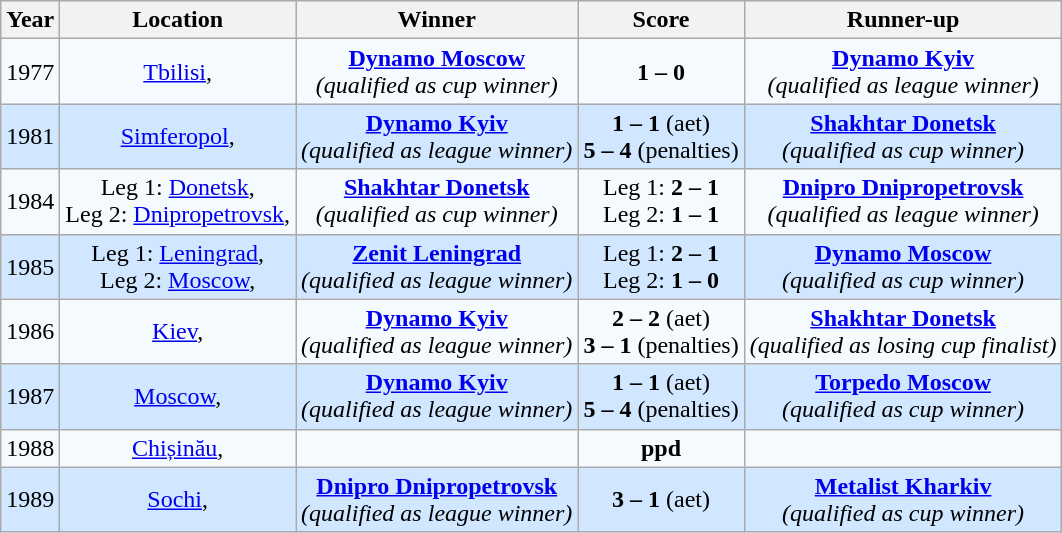<table class="sortable wikitable plainrowheaders">
<tr align=center style="background:#efefef;">
<th>Year</th>
<th>Location</th>
<th>Winner</th>
<th>Score</th>
<th>Runner-up</th>
</tr>
<tr align=center bgcolor=#F5FAFF>
<td>1977</td>
<td><a href='#'>Tbilisi</a>, </td>
<td><strong> <a href='#'>Dynamo Moscow</a></strong><br><em>(qualified as cup winner)</em></td>
<td><strong>1 – 0</strong></td>
<td><strong> <a href='#'>Dynamo Kyiv</a></strong><br><em>(qualified as league winner)</em></td>
</tr>
<tr align=center bgcolor=#D0E7FF>
<td>1981</td>
<td><a href='#'>Simferopol</a>, </td>
<td><strong> <a href='#'>Dynamo Kyiv</a></strong><br><em>(qualified as league winner)</em></td>
<td><strong>1 – 1</strong> (aet)<br><strong>5 – 4</strong> (penalties)</td>
<td><strong> <a href='#'>Shakhtar Donetsk</a></strong><br><em>(qualified as cup winner)</em></td>
</tr>
<tr align=center bgcolor=#F5FAFF>
<td>1984</td>
<td>Leg 1: <a href='#'>Donetsk</a>, <br>Leg 2: <a href='#'>Dnipropetrovsk</a>, </td>
<td><strong> <a href='#'>Shakhtar Donetsk</a></strong><br><em>(qualified as cup winner)</em></td>
<td>Leg 1: <strong>2 – 1</strong><br>Leg 2: <strong>1 – 1</strong></td>
<td><strong> <a href='#'>Dnipro Dnipropetrovsk</a></strong><br><em>(qualified as league winner)</em></td>
</tr>
<tr align=center bgcolor=#D0E7FF>
<td>1985</td>
<td>Leg 1: <a href='#'>Leningrad</a>, <br>Leg 2: <a href='#'>Moscow</a>, </td>
<td><strong> <a href='#'>Zenit Leningrad</a></strong><br><em>(qualified as league winner)</em></td>
<td>Leg 1: <strong>2 – 1</strong><br>Leg 2: <strong>1 – 0</strong></td>
<td><strong> <a href='#'>Dynamo Moscow</a></strong><br><em>(qualified as cup winner)</em></td>
</tr>
<tr align=center bgcolor=#F5FAFF>
<td>1986</td>
<td><a href='#'>Kiev</a>, </td>
<td><strong> <a href='#'>Dynamo Kyiv</a></strong><br><em>(qualified as league winner)</em></td>
<td><strong>2 – 2</strong> (aet)<br><strong>3 – 1</strong> (penalties)</td>
<td><strong> <a href='#'>Shakhtar Donetsk</a></strong><br><em>(qualified as losing cup finalist)</em></td>
</tr>
<tr align=center bgcolor=#D0E7FF>
<td>1987</td>
<td><a href='#'>Moscow</a>, </td>
<td><strong> <a href='#'>Dynamo Kyiv</a></strong><br><em>(qualified as league winner)</em></td>
<td><strong>1 – 1</strong> (aet)<br><strong>5 – 4</strong> (penalties)</td>
<td><strong> <a href='#'>Torpedo Moscow</a></strong><br><em>(qualified as cup winner)</em></td>
</tr>
<tr align=center bgcolor=#F5FAFF>
<td>1988</td>
<td><a href='#'>Chișinău</a>, </td>
<td></td>
<td><strong>ppd</strong></td>
<td></td>
</tr>
<tr align=center bgcolor=#D0E7FF>
<td>1989</td>
<td><a href='#'>Sochi</a>, </td>
<td><strong> <a href='#'>Dnipro Dnipropetrovsk</a></strong><br><em>(qualified as league winner)</em></td>
<td><strong>3 – 1</strong> (aet)</td>
<td><strong> <a href='#'>Metalist Kharkiv</a></strong><br><em>(qualified as cup winner)</em></td>
</tr>
</table>
